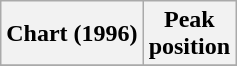<table class="wikitable sortable plainrowheaders">
<tr>
<th>Chart (1996)</th>
<th>Peak<br>position</th>
</tr>
<tr>
</tr>
</table>
